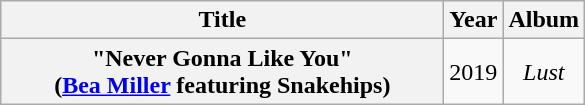<table class="wikitable plainrowheaders" style="text-align:center;">
<tr>
<th scope="col" style="width:18em;">Title</th>
<th scope="col" style="width:1em;">Year</th>
<th scope="col">Album</th>
</tr>
<tr>
<th scope="row">"Never Gonna Like You"<br><span>(<a href='#'>Bea Miller</a> featuring Snakehips)</span></th>
<td>2019</td>
<td><em>Lust</em></td>
</tr>
</table>
